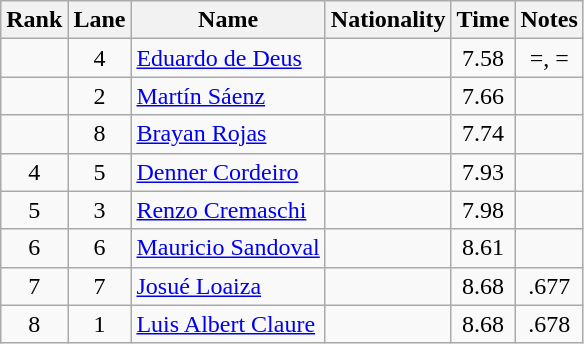<table class="wikitable sortable" style="text-align:center">
<tr>
<th>Rank</th>
<th>Lane</th>
<th>Name</th>
<th>Nationality</th>
<th>Time</th>
<th>Notes</th>
</tr>
<tr>
<td></td>
<td>4</td>
<td align=left><a href='#'>Eduardo de Deus</a></td>
<td align=left></td>
<td>7.58</td>
<td>=, =</td>
</tr>
<tr>
<td></td>
<td>2</td>
<td align=left><a href='#'>Martín Sáenz</a></td>
<td align=left></td>
<td>7.66</td>
<td></td>
</tr>
<tr>
<td></td>
<td>8</td>
<td align=left><a href='#'>Brayan Rojas</a></td>
<td align=left></td>
<td>7.74</td>
<td></td>
</tr>
<tr>
<td>4</td>
<td>5</td>
<td align=left><a href='#'>Denner Cordeiro</a></td>
<td align=left></td>
<td>7.93</td>
<td></td>
</tr>
<tr>
<td>5</td>
<td>3</td>
<td align=left><a href='#'>Renzo Cremaschi</a></td>
<td align=left></td>
<td>7.98</td>
<td></td>
</tr>
<tr>
<td>6</td>
<td>6</td>
<td align=left><a href='#'>Mauricio Sandoval</a></td>
<td align=left></td>
<td>8.61</td>
<td></td>
</tr>
<tr>
<td>7</td>
<td>7</td>
<td align=left><a href='#'>Josué Loaiza</a></td>
<td align=left></td>
<td>8.68</td>
<td>.677</td>
</tr>
<tr>
<td>8</td>
<td>1</td>
<td align=left><a href='#'>Luis Albert Claure</a></td>
<td align=left></td>
<td>8.68</td>
<td>.678</td>
</tr>
</table>
